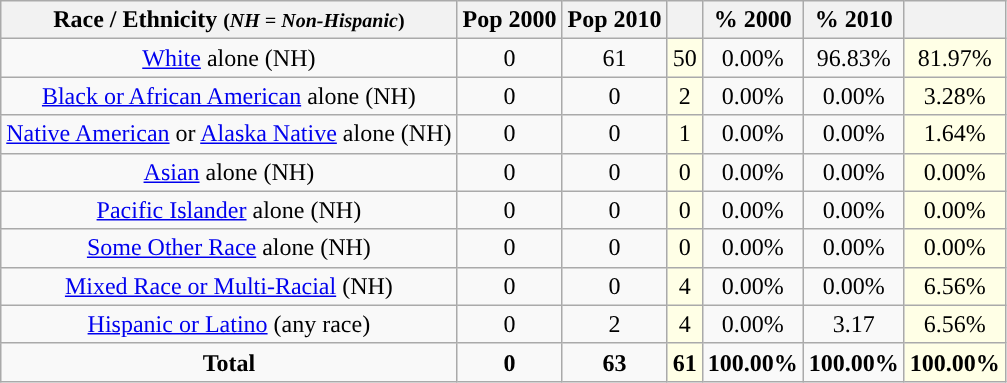<table class="wikitable" style="text-align:center;">
<tr>
<th>Race / Ethnicity <small>(<em>NH = Non-Hispanic</em>)</small></th>
<th>Pop 2000</th>
<th>Pop 2010</th>
<th></th>
<th>% 2000</th>
<th>% 2010</th>
<th></th>
</tr>
<tr>
<td><a href='#'>White</a> alone (NH)</td>
<td>0</td>
<td>61</td>
<td style='background: #ffffe6;'>50</td>
<td>0.00%</td>
<td>96.83%</td>
<td style='background: #ffffe6;'>81.97%</td>
</tr>
<tr>
<td><a href='#'>Black or African American</a> alone (NH)</td>
<td>0</td>
<td>0</td>
<td style='background: #ffffe6;'>2</td>
<td>0.00%</td>
<td>0.00%</td>
<td style='background: #ffffe6;'>3.28%</td>
</tr>
<tr>
<td><a href='#'>Native American</a> or <a href='#'>Alaska Native</a> alone (NH)</td>
<td>0</td>
<td>0</td>
<td style='background: #ffffe6;'>1</td>
<td>0.00%</td>
<td>0.00%</td>
<td style='background: #ffffe6;'>1.64%</td>
</tr>
<tr>
<td><a href='#'>Asian</a> alone (NH)</td>
<td>0</td>
<td>0</td>
<td style='background: #ffffe6;'>0</td>
<td>0.00%</td>
<td>0.00%</td>
<td style='background: #ffffe6;'>0.00%</td>
</tr>
<tr>
<td><a href='#'>Pacific Islander</a> alone (NH)</td>
<td>0</td>
<td>0</td>
<td style='background: #ffffe6;'>0</td>
<td>0.00%</td>
<td>0.00%</td>
<td style='background: #ffffe6;'>0.00%</td>
</tr>
<tr>
<td><a href='#'>Some Other Race</a> alone (NH)</td>
<td>0</td>
<td>0</td>
<td style='background: #ffffe6;'>0</td>
<td>0.00%</td>
<td>0.00%</td>
<td style='background: #ffffe6;'>0.00%</td>
</tr>
<tr>
<td><a href='#'>Mixed Race or Multi-Racial</a> (NH)</td>
<td>0</td>
<td>0</td>
<td style='background: #ffffe6;'>4</td>
<td>0.00%</td>
<td>0.00%</td>
<td style='background: #ffffe6;'>6.56%</td>
</tr>
<tr>
<td><a href='#'>Hispanic or Latino</a> (any race)</td>
<td>0</td>
<td>2</td>
<td style='background: #ffffe6;'>4</td>
<td>0.00%</td>
<td>3.17</td>
<td style='background: #ffffe6;'>6.56%</td>
</tr>
<tr>
<td><strong>Total</strong></td>
<td><strong>0</strong></td>
<td><strong>63</strong></td>
<td style='background: #ffffe6;'><strong>61</strong></td>
<td><strong>100.00%</strong></td>
<td><strong>100.00%</strong></td>
<td style='background: #ffffe6;'><strong>100.00%</strong></td>
</tr>
</table>
